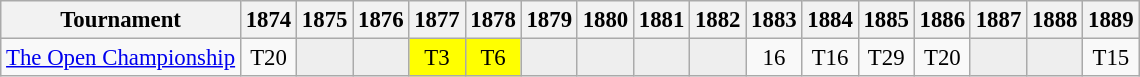<table class="wikitable" style="font-size:95%;text-align:center;">
<tr>
<th>Tournament</th>
<th>1874</th>
<th>1875</th>
<th>1876</th>
<th>1877</th>
<th>1878</th>
<th>1879</th>
<th>1880</th>
<th>1881</th>
<th>1882</th>
<th>1883</th>
<th>1884</th>
<th>1885</th>
<th>1886</th>
<th>1887</th>
<th>1888</th>
<th>1889</th>
</tr>
<tr>
<td align=left><a href='#'>The Open Championship</a></td>
<td>T20</td>
<td style="background:#eeeeee;"></td>
<td style="background:#eeeeee;"></td>
<td style="background:yellow;">T3</td>
<td style="background:yellow;">T6</td>
<td style="background:#eeeeee;"></td>
<td style="background:#eeeeee;"></td>
<td style="background:#eeeeee;"></td>
<td style="background:#eeeeee;"></td>
<td>16</td>
<td>T16</td>
<td>T29</td>
<td>T20</td>
<td style="background:#eeeeee;"></td>
<td style="background:#eeeeee;"></td>
<td>T15</td>
</tr>
</table>
